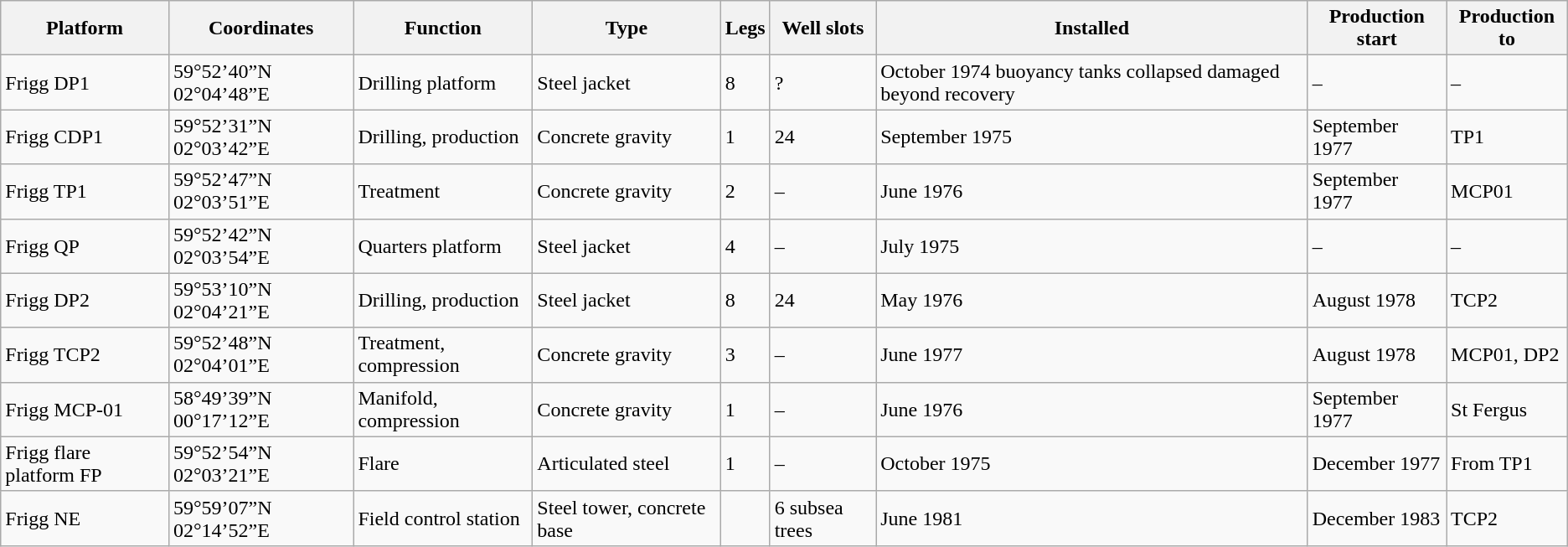<table class="wikitable">
<tr>
<th>Platform</th>
<th>Coordinates</th>
<th>Function</th>
<th>Type</th>
<th>Legs</th>
<th>Well slots</th>
<th>Installed</th>
<th>Production start</th>
<th>Production to</th>
</tr>
<tr>
<td>Frigg DP1</td>
<td>59°52’40”N 02°04’48”E</td>
<td>Drilling platform</td>
<td>Steel jacket</td>
<td>8</td>
<td>?</td>
<td>October 1974 buoyancy tanks collapsed damaged beyond recovery</td>
<td>–</td>
<td>–</td>
</tr>
<tr>
<td>Frigg CDP1</td>
<td>59°52’31”N 02°03’42”E</td>
<td>Drilling, production</td>
<td>Concrete gravity</td>
<td>1</td>
<td>24</td>
<td>September 1975</td>
<td>September 1977</td>
<td>TP1</td>
</tr>
<tr>
<td>Frigg TP1</td>
<td>59°52’47”N 02°03’51”E</td>
<td>Treatment</td>
<td>Concrete gravity</td>
<td>2</td>
<td>–</td>
<td>June 1976</td>
<td>September 1977</td>
<td>MCP01</td>
</tr>
<tr>
<td>Frigg QP</td>
<td>59°52’42”N 02°03’54”E</td>
<td>Quarters platform</td>
<td>Steel jacket</td>
<td>4</td>
<td>–</td>
<td>July 1975</td>
<td>–</td>
<td>–</td>
</tr>
<tr>
<td>Frigg DP2</td>
<td>59°53’10”N 02°04’21”E</td>
<td>Drilling, production</td>
<td>Steel jacket</td>
<td>8</td>
<td>24</td>
<td>May 1976</td>
<td>August 1978</td>
<td>TCP2</td>
</tr>
<tr>
<td>Frigg TCP2</td>
<td>59°52’48”N 02°04’01”E</td>
<td>Treatment, compression</td>
<td>Concrete gravity</td>
<td>3</td>
<td>–</td>
<td>June 1977</td>
<td>August 1978</td>
<td>MCP01, DP2</td>
</tr>
<tr>
<td>Frigg MCP-01</td>
<td>58°49’39”N 00°17’12”E</td>
<td>Manifold, compression</td>
<td>Concrete gravity</td>
<td>1</td>
<td>–</td>
<td>June 1976</td>
<td>September 1977</td>
<td>St Fergus</td>
</tr>
<tr>
<td>Frigg flare platform FP</td>
<td>59°52’54”N 02°03’21”E</td>
<td>Flare</td>
<td>Articulated steel</td>
<td>1</td>
<td>–</td>
<td>October 1975</td>
<td>December 1977</td>
<td>From TP1</td>
</tr>
<tr>
<td>Frigg NE</td>
<td>59°59’07”N 02°14’52”E</td>
<td>Field control station</td>
<td>Steel tower, concrete base</td>
<td></td>
<td>6 subsea trees</td>
<td>June 1981</td>
<td>December 1983</td>
<td>TCP2</td>
</tr>
</table>
